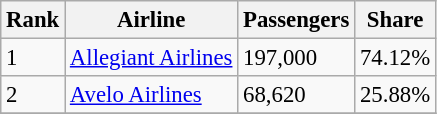<table class="wikitable sortable" style="font-size: 95%" width= align=>
<tr>
<th>Rank</th>
<th>Airline</th>
<th>Passengers</th>
<th>Share</th>
</tr>
<tr>
<td>1</td>
<td><a href='#'>Allegiant Airlines</a></td>
<td>197,000</td>
<td>74.12%</td>
</tr>
<tr>
<td>2</td>
<td><a href='#'>Avelo Airlines</a></td>
<td>68,620</td>
<td>25.88%</td>
</tr>
<tr>
</tr>
</table>
